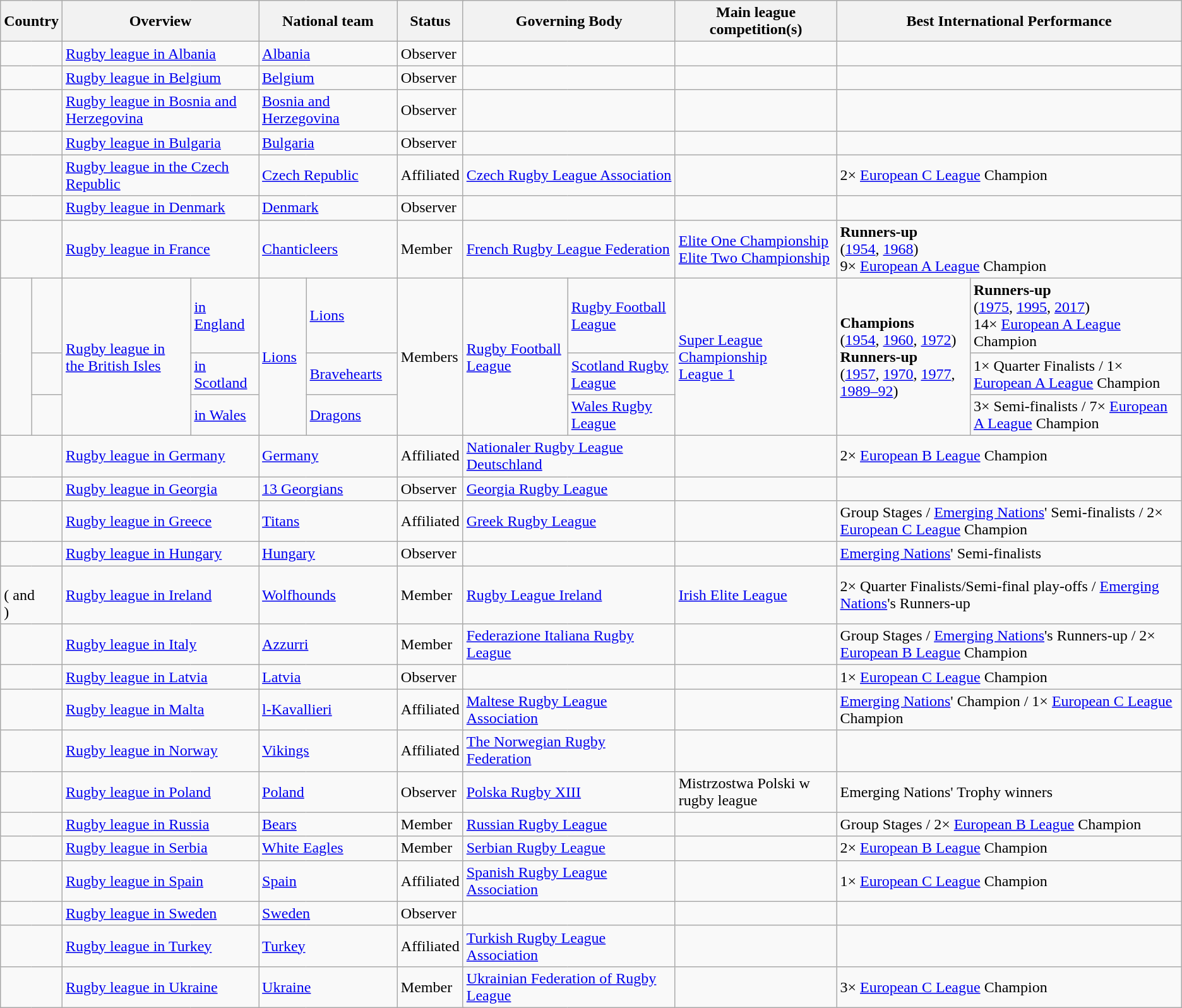<table class="wikitable">
<tr>
<th colspan="2">Country</th>
<th colspan="2">Overview</th>
<th colspan="2">National team</th>
<th colspan="2">Status</th>
<th colspan="2">Governing Body</th>
<th colspan="2">Main league competition(s)</th>
<th colspan="2">Best International Performance</th>
</tr>
<tr>
<td colspan="2"></td>
<td colspan="2"><a href='#'>Rugby league in Albania</a></td>
<td colspan="2"><a href='#'>Albania</a></td>
<td colspan="2">Observer</td>
<td colspan="2"></td>
<td colspan="2"></td>
<td colspan="2"></td>
</tr>
<tr>
<td colspan="2"></td>
<td colspan="2"><a href='#'>Rugby league in Belgium</a></td>
<td colspan="2"><a href='#'>Belgium</a></td>
<td colspan="2">Observer</td>
<td colspan="2"></td>
<td colspan="2"></td>
<td colspan="2"></td>
</tr>
<tr>
<td colspan="2"></td>
<td colspan="2"><a href='#'>Rugby league in Bosnia and Herzegovina</a></td>
<td colspan="2"><a href='#'>Bosnia and Herzegovina</a></td>
<td colspan="2">Observer</td>
<td colspan="2"></td>
<td colspan="2"></td>
<td colspan="2"></td>
</tr>
<tr>
<td colspan="2"></td>
<td colspan="2"><a href='#'>Rugby league in Bulgaria</a></td>
<td colspan="2"><a href='#'>Bulgaria</a></td>
<td colspan="2">Observer</td>
<td colspan="2"></td>
<td colspan="2"></td>
<td colspan="2"></td>
</tr>
<tr>
<td colspan="2"></td>
<td colspan="2"><a href='#'>Rugby league in the Czech Republic</a></td>
<td colspan="2"><a href='#'>Czech Republic</a></td>
<td colspan="2">Affiliated</td>
<td colspan="2"><a href='#'>Czech Rugby League Association</a></td>
<td colspan="2"></td>
<td colspan="2">2× <a href='#'>European C League</a> Champion</td>
</tr>
<tr>
<td colspan="2"></td>
<td colspan="2"><a href='#'>Rugby league in Denmark</a></td>
<td colspan="2"><a href='#'>Denmark</a></td>
<td colspan="2">Observer</td>
<td colspan="2"></td>
<td colspan="2"></td>
<td colspan="2"></td>
</tr>
<tr>
<td colspan="2"></td>
<td colspan="2"><a href='#'>Rugby league in France</a></td>
<td colspan="2"><a href='#'>Chanticleers</a></td>
<td colspan="2">Member</td>
<td colspan="2"><a href='#'>French Rugby League Federation</a></td>
<td colspan="2"><a href='#'>Elite One Championship</a><br><a href='#'>Elite Two Championship</a></td>
<td colspan="2"><div><strong>Runners-up</strong><br>(<a href='#'>1954</a>, <a href='#'>1968</a>)</div>9× <a href='#'>European A League</a> Champion</td>
</tr>
<tr>
<td rowspan="3"></td>
<td></td>
<td rowspan="3"><a href='#'>Rugby league in the British Isles</a></td>
<td><a href='#'>in England</a></td>
<td rowspan="3"><a href='#'>Lions</a></td>
<td><a href='#'>Lions</a></td>
<td rowspan="3" colspan="2">Members</td>
<td rowspan="3"><a href='#'>Rugby Football League</a></td>
<td><a href='#'>Rugby Football League</a></td>
<td rowspan="3" colspan="2"><a href='#'>Super League</a><br><a href='#'>Championship</a><br><a href='#'>League 1</a></td>
<td rowspan="3"><div><strong>Champions</strong><br>(<a href='#'>1954</a>, <a href='#'>1960</a>, <a href='#'>1972</a>)<br></div><div><strong>Runners-up</strong><br>(<a href='#'>1957</a>, <a href='#'>1970</a>, <a href='#'>1977</a>, <a href='#'>1989–92</a>)</div></td>
<td><div><strong>Runners-up</strong><br>(<a href='#'>1975</a>, <a href='#'>1995</a>, <a href='#'>2017</a>)</div>14× <a href='#'>European A League</a> Champion</td>
</tr>
<tr>
<td></td>
<td><a href='#'>in Scotland</a></td>
<td><a href='#'>Bravehearts</a></td>
<td><a href='#'>Scotland Rugby League</a></td>
<td>1× Quarter Finalists / 1× <a href='#'>European A League</a> Champion</td>
</tr>
<tr>
<td></td>
<td><a href='#'>in Wales</a></td>
<td><a href='#'>Dragons</a></td>
<td><a href='#'>Wales Rugby League</a></td>
<td>3× Semi-finalists / 7× <a href='#'>European A League</a> Champion</td>
</tr>
<tr>
<td colspan="2"></td>
<td colspan="2"><a href='#'>Rugby league in Germany</a></td>
<td colspan="2"><a href='#'>Germany</a></td>
<td colspan="2">Affiliated</td>
<td colspan="2"><a href='#'>Nationaler Rugby League Deutschland</a></td>
<td colspan="2"></td>
<td colspan="2">2× <a href='#'>European B League</a> Champion</td>
</tr>
<tr>
<td colspan="2"></td>
<td colspan="2"><a href='#'>Rugby league in Georgia</a></td>
<td colspan="2"><a href='#'>13 Georgians</a></td>
<td colspan="2">Observer</td>
<td colspan="2"><a href='#'>Georgia Rugby League</a></td>
<td colspan="2"></td>
<td colspan="2"></td>
</tr>
<tr>
<td colspan="2"></td>
<td colspan="2"><a href='#'>Rugby league in Greece</a></td>
<td colspan="2"><a href='#'>Titans</a></td>
<td colspan="2">Affiliated</td>
<td colspan="2"><a href='#'>Greek Rugby League</a></td>
<td colspan="2"></td>
<td colspan="2">Group Stages / <a href='#'>Emerging Nations</a>' Semi-finalists / 2× <a href='#'>European C League</a> Champion</td>
</tr>
<tr>
<td colspan="2"></td>
<td colspan="2"><a href='#'>Rugby league in Hungary</a></td>
<td colspan="2"><a href='#'>Hungary</a></td>
<td colspan="2">Observer</td>
<td colspan="2"></td>
<td colspan="2"></td>
<td colspan="2"><a href='#'>Emerging Nations</a>' Semi-finalists</td>
</tr>
<tr>
<td colspan="2"><br>( and<br>)</td>
<td colspan="2"><a href='#'>Rugby league in Ireland</a></td>
<td colspan="2"><a href='#'>Wolfhounds</a></td>
<td colspan="2">Member</td>
<td colspan="2"><a href='#'>Rugby League Ireland</a></td>
<td colspan="2"><a href='#'>Irish Elite League</a></td>
<td colspan="2">2× Quarter Finalists/Semi-final play-offs / <a href='#'>Emerging Nations</a>'s Runners-up</td>
</tr>
<tr>
<td colspan="2"></td>
<td colspan="2"><a href='#'>Rugby league in Italy</a></td>
<td colspan="2"><a href='#'>Azzurri</a></td>
<td colspan="2">Member</td>
<td colspan="2"><a href='#'>Federazione Italiana Rugby League</a></td>
<td colspan="2"></td>
<td colspan="2">Group Stages / <a href='#'>Emerging Nations</a>'s Runners-up / 2× <a href='#'>European B League</a> Champion</td>
</tr>
<tr>
<td colspan="2"></td>
<td colspan="2"><a href='#'>Rugby league in Latvia</a></td>
<td colspan="2"><a href='#'>Latvia</a></td>
<td colspan="2">Observer</td>
<td colspan="2"></td>
<td colspan="2"></td>
<td colspan="2">1× <a href='#'>European C League</a> Champion</td>
</tr>
<tr>
<td colspan="2"></td>
<td colspan="2"><a href='#'>Rugby league in Malta</a></td>
<td colspan="2"><a href='#'>l-Kavallieri</a></td>
<td colspan="2">Affiliated</td>
<td colspan="2"><a href='#'>Maltese Rugby League Association</a></td>
<td colspan="2"></td>
<td colspan="2"><a href='#'>Emerging Nations</a>' Champion / 1× <a href='#'>European C League</a> Champion</td>
</tr>
<tr>
<td colspan="2"></td>
<td colspan="2"><a href='#'>Rugby league in Norway</a></td>
<td colspan="2"><a href='#'>Vikings</a></td>
<td colspan="2">Affiliated</td>
<td colspan="2"><a href='#'>The Norwegian Rugby Federation</a></td>
<td colspan="2"></td>
<td colspan="2"></td>
</tr>
<tr>
<td colspan="2"></td>
<td colspan="2"><a href='#'>Rugby league in Poland</a></td>
<td colspan="2"><a href='#'>Poland</a></td>
<td colspan="2">Observer</td>
<td colspan="2"><a href='#'>Polska Rugby XIII</a></td>
<td colspan="2">Mistrzostwa Polski w rugby league</td>
<td colspan="2">Emerging Nations' Trophy winners</td>
</tr>
<tr>
<td colspan="2"></td>
<td colspan="2"><a href='#'>Rugby league in Russia</a></td>
<td colspan="2"><a href='#'>Bears</a></td>
<td colspan="2">Member</td>
<td colspan="2"><a href='#'>Russian Rugby League</a></td>
<td colspan="2"></td>
<td colspan="2">Group Stages / 2× <a href='#'>European B League</a> Champion</td>
</tr>
<tr>
<td colspan="2"></td>
<td colspan="2"><a href='#'>Rugby league in Serbia</a></td>
<td colspan="2"><a href='#'>White Eagles</a></td>
<td colspan="2">Member</td>
<td colspan="2"><a href='#'>Serbian Rugby League</a></td>
<td colspan="2"></td>
<td colspan="2">2× <a href='#'>European B League</a> Champion</td>
</tr>
<tr>
<td colspan="2"></td>
<td colspan="2"><a href='#'>Rugby league in Spain</a></td>
<td colspan="2"><a href='#'>Spain</a></td>
<td colspan="2">Affiliated</td>
<td colspan="2"><a href='#'>Spanish Rugby League Association</a></td>
<td colspan="2"></td>
<td colspan="2">1× <a href='#'>European C League</a> Champion</td>
</tr>
<tr>
<td colspan="2"></td>
<td colspan="2"><a href='#'>Rugby league in Sweden</a></td>
<td colspan="2"><a href='#'>Sweden</a></td>
<td colspan="2">Observer</td>
<td colspan="2"></td>
<td colspan="2"></td>
<td colspan="2"></td>
</tr>
<tr>
<td colspan="2"></td>
<td colspan="2"><a href='#'>Rugby league in Turkey</a></td>
<td colspan="2"><a href='#'>Turkey</a></td>
<td colspan="2">Affiliated</td>
<td colspan="2"><a href='#'>Turkish Rugby League Association</a></td>
<td colspan="2"></td>
<td colspan="2"></td>
</tr>
<tr>
<td colspan="2"></td>
<td colspan="2"><a href='#'>Rugby league in Ukraine</a></td>
<td colspan="2"><a href='#'>Ukraine</a></td>
<td colspan="2">Member</td>
<td colspan="2"><a href='#'>Ukrainian Federation of Rugby League</a></td>
<td colspan="2"></td>
<td colspan="2">3× <a href='#'>European C League</a> Champion</td>
</tr>
</table>
